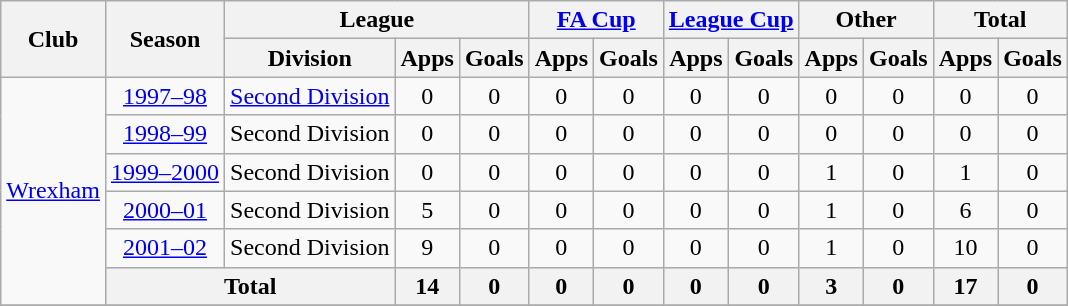<table class=wikitable style="text-align:center">
<tr>
<th rowspan=2>Club</th>
<th rowspan=2>Season</th>
<th colspan=3>League</th>
<th colspan=2><a href='#'>FA Cup</a></th>
<th colspan=2><a href='#'>League Cup</a></th>
<th colspan=2>Other</th>
<th colspan=2>Total</th>
</tr>
<tr>
<th>Division</th>
<th>Apps</th>
<th>Goals</th>
<th>Apps</th>
<th>Goals</th>
<th>Apps</th>
<th>Goals</th>
<th>Apps</th>
<th>Goals</th>
<th>Apps</th>
<th>Goals</th>
</tr>
<tr>
<td rowspan=6><a href='#'>Wrexham</a></td>
<td><a href='#'>1997–98</a></td>
<td><a href='#'>Second Division</a></td>
<td>0</td>
<td>0</td>
<td>0</td>
<td>0</td>
<td>0</td>
<td>0</td>
<td>0</td>
<td>0</td>
<td>0</td>
<td>0</td>
</tr>
<tr>
<td><a href='#'>1998–99</a></td>
<td>Second Division</td>
<td>0</td>
<td>0</td>
<td>0</td>
<td>0</td>
<td>0</td>
<td>0</td>
<td>0</td>
<td>0</td>
<td>0</td>
<td>0</td>
</tr>
<tr>
<td><a href='#'>1999–2000</a></td>
<td>Second Division</td>
<td>0</td>
<td>0</td>
<td>0</td>
<td>0</td>
<td>0</td>
<td>0</td>
<td>1</td>
<td>0</td>
<td>1</td>
<td>0</td>
</tr>
<tr>
<td><a href='#'>2000–01</a></td>
<td>Second Division</td>
<td>5</td>
<td>0</td>
<td>0</td>
<td>0</td>
<td>0</td>
<td>0</td>
<td>1</td>
<td>0</td>
<td>6</td>
<td>0</td>
</tr>
<tr>
<td><a href='#'>2001–02</a></td>
<td>Second Division</td>
<td>9</td>
<td>0</td>
<td>0</td>
<td>0</td>
<td>0</td>
<td>0</td>
<td>1</td>
<td>0</td>
<td>10</td>
<td>0</td>
</tr>
<tr>
<th colspan=2>Total</th>
<th>14</th>
<th>0</th>
<th>0</th>
<th>0</th>
<th>0</th>
<th>0</th>
<th>3</th>
<th>0</th>
<th>17</th>
<th>0</th>
</tr>
<tr>
</tr>
</table>
